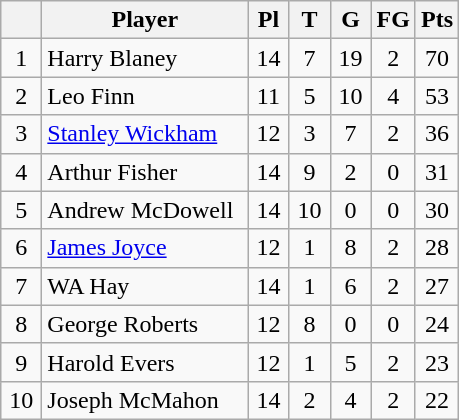<table class="wikitable" style="text-align:center;">
<tr>
<th width="20" abbr="Position"></th>
<th width="130">Player</th>
<th width="20">Pl</th>
<th width="20">T</th>
<th width="20">G</th>
<th width="20">FG</th>
<th width="20">Pts</th>
</tr>
<tr>
<td>1</td>
<td style="text-align:left;"> Harry Blaney</td>
<td>14</td>
<td>7</td>
<td>19</td>
<td>2</td>
<td>70</td>
</tr>
<tr>
<td>2</td>
<td style="text-align:left;"> Leo Finn</td>
<td>11</td>
<td>5</td>
<td>10</td>
<td>4</td>
<td>53</td>
</tr>
<tr>
<td>3</td>
<td style="text-align:left;"> <a href='#'>Stanley Wickham</a></td>
<td>12</td>
<td>3</td>
<td>7</td>
<td>2</td>
<td>36</td>
</tr>
<tr>
<td>4</td>
<td style="text-align:left;"> Arthur Fisher</td>
<td>14</td>
<td>9</td>
<td>2</td>
<td>0</td>
<td>31</td>
</tr>
<tr>
<td>5</td>
<td style="text-align:left;"> Andrew McDowell</td>
<td>14</td>
<td>10</td>
<td>0</td>
<td>0</td>
<td>30</td>
</tr>
<tr>
<td>6</td>
<td style="text-align:left;"> <a href='#'>James Joyce</a></td>
<td>12</td>
<td>1</td>
<td>8</td>
<td>2</td>
<td>28</td>
</tr>
<tr>
<td>7</td>
<td style="text-align:left;"> WA Hay</td>
<td>14</td>
<td>1</td>
<td>6</td>
<td>2</td>
<td>27</td>
</tr>
<tr>
<td>8</td>
<td style="text-align:left;"> George Roberts</td>
<td>12</td>
<td>8</td>
<td>0</td>
<td>0</td>
<td>24</td>
</tr>
<tr>
<td>9</td>
<td style="text-align:left;"> Harold Evers</td>
<td>12</td>
<td>1</td>
<td>5</td>
<td>2</td>
<td>23</td>
</tr>
<tr>
<td>10</td>
<td style="text-align:left;"> Joseph McMahon</td>
<td>14</td>
<td>2</td>
<td>4</td>
<td>2</td>
<td>22</td>
</tr>
</table>
